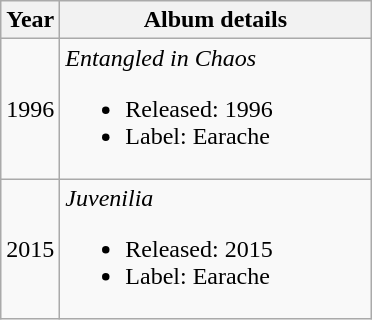<table class="wikitable">
<tr>
<th>Year</th>
<th style="width:200px;">Album details</th>
</tr>
<tr>
<td>1996</td>
<td style="text-align:left;"><em>Entangled in Chaos</em><br><ul><li>Released: 1996</li><li>Label: Earache</li></ul></td>
</tr>
<tr>
<td>2015</td>
<td style="text-align:left;"><em>Juvenilia</em><br><ul><li>Released: 2015</li><li>Label: Earache</li></ul></td>
</tr>
</table>
